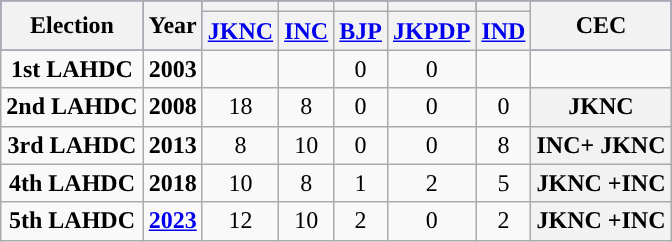<table class="wikitable sortable" style="text-align:center;">
<tr style="background:#00f;">
<th rowspan="2">Election</th>
<th rowspan="2">Year</th>
<th></th>
<th></th>
<th></th>
<th></th>
<th></th>
<th rowspan="2"><strong>CEC</strong></th>
</tr>
<tr>
<th><a href='#'>JKNC</a></th>
<th><a href='#'>INC</a></th>
<th><a href='#'>BJP</a></th>
<th><a href='#'>JKPDP</a></th>
<th><a href='#'>IND</a></th>
</tr>
<tr>
<td><strong>1st LAHDC</strong></td>
<td><strong>2003</strong></td>
<td></td>
<td></td>
<td>0</td>
<td>0</td>
<td></td>
<td></td>
</tr>
<tr>
<td><strong>2nd LAHDC</strong></td>
<td><strong>2008</strong></td>
<td>18</td>
<td>8</td>
<td>0</td>
<td>0</td>
<td>0</td>
<th Style="background-color:">JKNC</th>
</tr>
<tr>
<td><strong>3rd LAHDC</strong></td>
<td><strong>2013</strong></td>
<td>8</td>
<td>10</td>
<td>0</td>
<td>0</td>
<td>8</td>
<th Style="background-color:">INC+ JKNC</th>
</tr>
<tr>
<td><strong>4th LAHDC</strong></td>
<td><strong>2018</strong></td>
<td>10</td>
<td>8</td>
<td>1</td>
<td>2</td>
<td>5</td>
<th Style="background-color:">JKNC +INC</th>
</tr>
<tr>
<td><strong>5th LAHDC</strong></td>
<td><a href='#'><strong>2023</strong></a></td>
<td>12</td>
<td>10</td>
<td>2</td>
<td>0</td>
<td>2</td>
<th Style="background-color:">JKNC +INC</th>
</tr>
</table>
